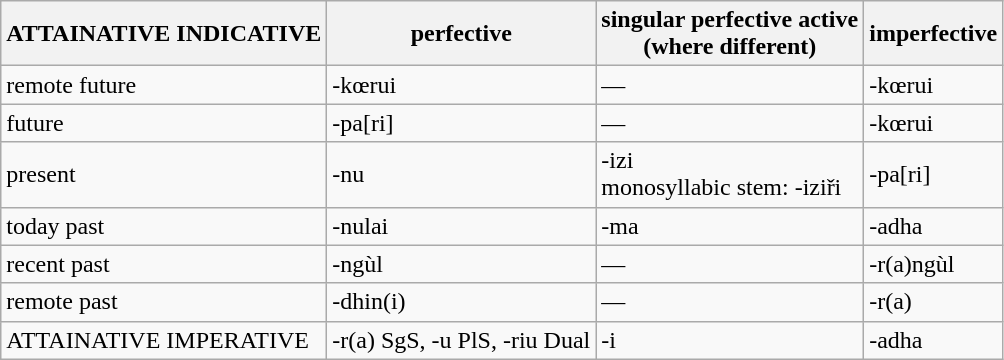<table class="wikitable">
<tr>
<th>ATTAINATIVE INDICATIVE</th>
<th>perfective</th>
<th>singular perfective active<br>(where different)</th>
<th>imperfective</th>
</tr>
<tr>
<td>remote future</td>
<td>-kœrui</td>
<td>—</td>
<td>-kœrui</td>
</tr>
<tr>
<td>future</td>
<td>-pa[ri]</td>
<td>—</td>
<td>-kœrui</td>
</tr>
<tr>
<td>present</td>
<td>-nu</td>
<td>-izi<br> monosyllabic stem: -iziři</td>
<td>-pa[ri]</td>
</tr>
<tr>
<td>today past</td>
<td>-nulai</td>
<td>-ma</td>
<td>-adha</td>
</tr>
<tr>
<td>recent past</td>
<td>-ngùl</td>
<td>—</td>
<td>-r(a)ngùl</td>
</tr>
<tr>
<td>remote past</td>
<td>-dhin(i)</td>
<td>—</td>
<td>-r(a)</td>
</tr>
<tr>
<td>ATTAINATIVE IMPERATIVE</td>
<td>-r(a) SgS, -u PlS, -riu Dual</td>
<td>-i</td>
<td>-adha</td>
</tr>
</table>
